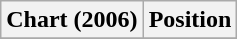<table class="wikitable">
<tr>
<th>Chart (2006)</th>
<th>Position</th>
</tr>
<tr>
</tr>
</table>
